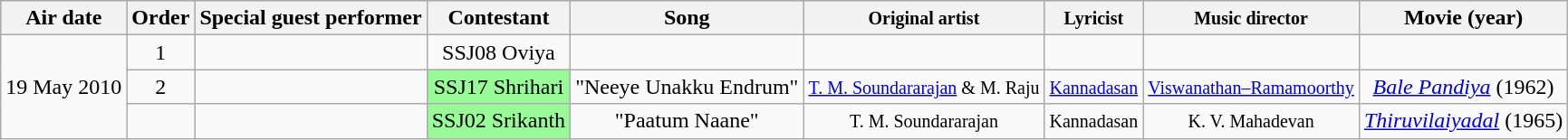<table class="wikitable sortable" style="text-align: center; width: auto;">
<tr style="background:lightgrey; text-align:center;">
<th>Air date</th>
<th>Order</th>
<th>Special guest performer</th>
<th>Contestant</th>
<th>Song</th>
<th><small>Original artist</small></th>
<th><small>Lyricist</small></th>
<th><small>Music director</small></th>
<th>Movie (year)</th>
</tr>
<tr>
<td rowspan=5>19 May 2010</td>
<td>1</td>
<td></td>
<td>SSJ08 Oviya</td>
<td></td>
<td></td>
<td></td>
<td></td>
<td></td>
</tr>
<tr>
<td>2</td>
<td></td>
<td style="background:palegreen">SSJ17 Shrihari</td>
<td>"Neeye Unakku Endrum"</td>
<td><small><a href='#'>T. M. Soundararajan</a> & M. Raju</small></td>
<td><small><a href='#'>Kannadasan</a></small></td>
<td><small><a href='#'>Viswanathan–Ramamoorthy</a></small></td>
<td><em><a href='#'>Bale Pandiya</a></em> (1962)</td>
</tr>
<tr>
<td></td>
<td></td>
<td style="background:palegreen">SSJ02 Srikanth</td>
<td>"Paatum Naane"</td>
<td><small>T. M. Soundararajan</small></td>
<td><small>Kannadasan</small></td>
<td><small>K. V. Mahadevan</small></td>
<td><em><a href='#'>Thiruvilaiyadal</a></em> (1965)</td>
</tr>
</table>
